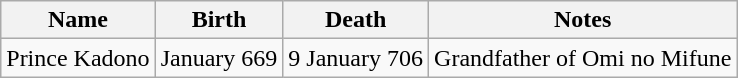<table class="wikitable">
<tr>
<th>Name</th>
<th>Birth</th>
<th>Death</th>
<th>Notes</th>
</tr>
<tr>
<td>Prince Kadono</td>
<td>January 669</td>
<td>9 January 706</td>
<td>Grandfather of Omi no Mifune</td>
</tr>
</table>
